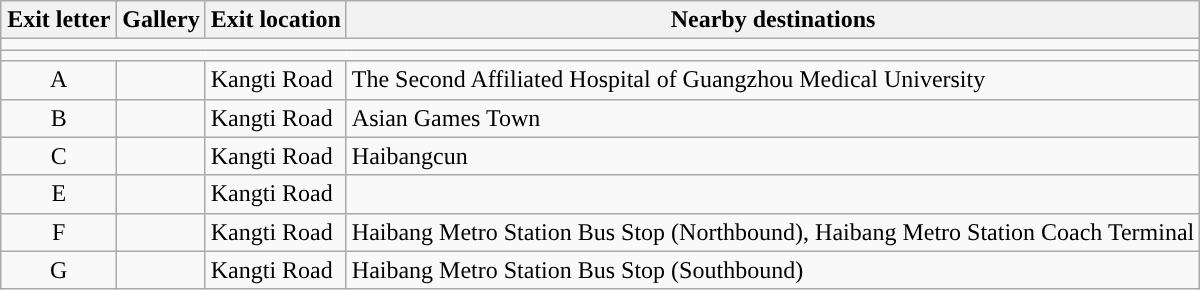<table class="wikitable">
<tr>
<th style="width:70px" colspan="2">Exit letter</th>
<th>Gallery</th>
<th>Exit location</th>
<th>Nearby destinations</th>
</tr>
<tr style="background:#">
<td colspan = "6"></td>
</tr>
<tr style="background:#">
<td colspan = "6"></td>
</tr>
<tr>
<td align="center" colspan="2">A</td>
<td></td>
<td>Kangti Road</td>
<td>The Second Affiliated Hospital of Guangzhou Medical University</td>
</tr>
<tr>
<td align="center" colspan="2">B</td>
<td></td>
<td>Kangti Road</td>
<td>Asian Games Town</td>
</tr>
<tr>
<td align="center" colspan="2">C</td>
<td></td>
<td>Kangti Road</td>
<td>Haibangcun</td>
</tr>
<tr>
<td align="center" colspan="2">E</td>
<td></td>
<td>Kangti Road</td>
<td></td>
</tr>
<tr>
<td align="center" colspan="2">F</td>
<td></td>
<td>Kangti Road</td>
<td>Haibang Metro Station Bus Stop (Northbound), Haibang Metro Station Coach Terminal</td>
</tr>
<tr>
<td align="center" colspan="2">G</td>
<td></td>
<td>Kangti Road</td>
<td>Haibang Metro Station Bus Stop (Southbound)</td>
</tr>
</table>
